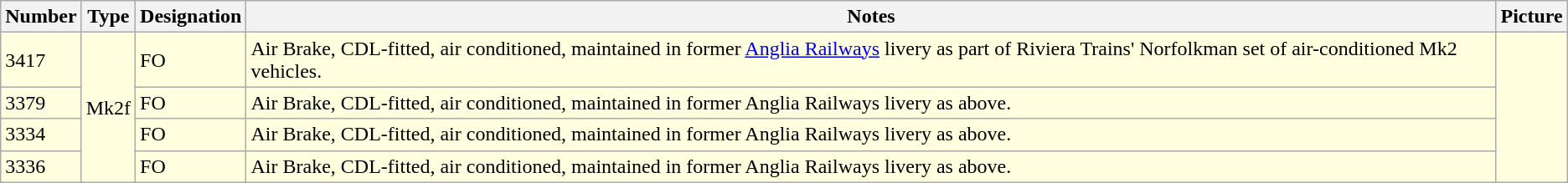<table class="wikitable">
<tr>
<th>Number</th>
<th>Type</th>
<th>Designation</th>
<th>Notes</th>
<th>Picture</th>
</tr>
<tr bgcolor=#FFFFEO>
<td>3417</td>
<td rowspan=4>Mk2f</td>
<td>FO</td>
<td>Air Brake, CDL-fitted, air conditioned, maintained in former <a href='#'>Anglia Railways</a> livery as part of Riviera Trains' Norfolkman set of air-conditioned Mk2 vehicles.</td>
<td rowspan=4></td>
</tr>
<tr bgcolor=#FFFFEO>
<td>3379</td>
<td>FO</td>
<td>Air Brake, CDL-fitted, air conditioned, maintained in former Anglia Railways livery as above.</td>
</tr>
<tr bgcolor="#FFFFEO">
<td>3334</td>
<td>FO</td>
<td>Air Brake, CDL-fitted, air conditioned, maintained in former Anglia Railways livery as above.</td>
</tr>
<tr bgcolor="#FFFFEO">
<td>3336</td>
<td>FO</td>
<td>Air Brake, CDL-fitted, air conditioned, maintained in former Anglia Railways livery as above.</td>
</tr>
</table>
